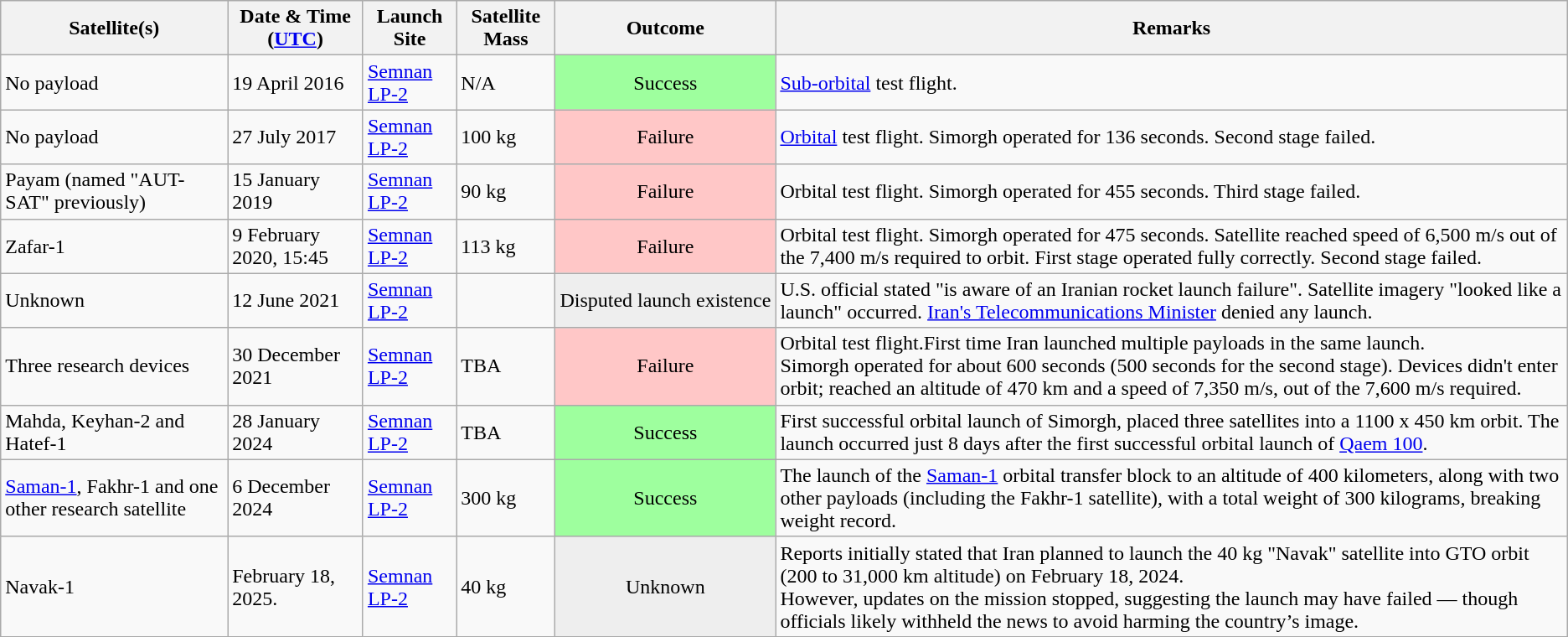<table class="wikitable">
<tr>
<th>Satellite(s)</th>
<th>Date & Time (<a href='#'>UTC</a>)</th>
<th>Launch Site</th>
<th>Satellite Mass</th>
<th>Outcome</th>
<th>Remarks</th>
</tr>
<tr>
<td>No payload</td>
<td>19 April 2016</td>
<td><a href='#'>Semnan</a> <a href='#'>LP-2</a></td>
<td>N/A</td>
<td style="background: #9EFF9E; vertical-align: middle; text-align: center; " class="table-success">Success</td>
<td><a href='#'>Sub-orbital</a> test flight.</td>
</tr>
<tr>
<td>No payload</td>
<td>27 July 2017</td>
<td><a href='#'>Semnan</a> <a href='#'>LP-2</a></td>
<td>100 kg</td>
<td style="background: #FFC7C7; vertical-align: middle; text-align: center; " class="table-failure">Failure</td>
<td><a href='#'>Orbital</a> test flight. Simorgh operated for 136 seconds. Second stage failed.</td>
</tr>
<tr>
<td>Payam (named "AUT-SAT" previously)</td>
<td>15 January 2019</td>
<td><a href='#'>Semnan</a> <a href='#'>LP-2</a></td>
<td>90 kg</td>
<td style="background: #FFC7C7; vertical-align: middle; text-align: center; " class="table-failure">Failure</td>
<td>Orbital test flight. Simorgh operated for 455 seconds. Third stage failed.</td>
</tr>
<tr>
<td>Zafar-1</td>
<td>9 February 2020, 15:45</td>
<td><a href='#'>Semnan</a> <a href='#'>LP-2</a></td>
<td>113 kg</td>
<td style="background: #FFC7C7; vertical-align: middle; text-align: center; " class="table-failure">Failure</td>
<td>Orbital test flight. Simorgh operated for 475 seconds. Satellite reached speed of 6,500 m/s out of the 7,400 m/s required to orbit. First stage operated fully correctly. Second stage failed.</td>
</tr>
<tr>
<td>Unknown</td>
<td>12 June 2021</td>
<td><a href='#'>Semnan</a> <a href='#'>LP-2</a></td>
<td></td>
<td style="background: #EEE; vertical-align: middle; white-space: nowrap; text-align: center; " class="table-Unknown">Disputed launch existence</td>
<td>U.S. official stated "is aware of an Iranian rocket launch failure". Satellite imagery "looked like a launch" occurred. <a href='#'>Iran's Telecommunications Minister</a> denied any launch.</td>
</tr>
<tr>
<td>Three research devices</td>
<td>30 December 2021</td>
<td><a href='#'>Semnan</a> <a href='#'>LP-2</a></td>
<td>TBA</td>
<td style="background: #FFC7C7; vertical-align: middle; text-align: center; " class="table-failure">Failure</td>
<td>Orbital test flight.First time Iran launched multiple payloads in the same launch.<br>Simorgh operated for about 600 seconds (500 seconds for the second stage). Devices didn't enter orbit; reached an altitude of 470 km and a speed of 7,350 m/s, out of the 7,600 m/s required.</td>
</tr>
<tr>
<td>Mahda, Keyhan-2 and Hatef-1</td>
<td>28 January 2024</td>
<td><a href='#'>Semnan</a> <a href='#'>LP-2</a></td>
<td>TBA</td>
<td style="background: #9EFF9E; vertical-align: middle; text-align: center; " class="table-success">Success</td>
<td>First successful orbital launch of Simorgh, placed three satellites into a 1100 x 450 km orbit. The launch occurred just 8 days after the first successful orbital launch of <a href='#'>Qaem 100</a>.</td>
</tr>
<tr>
<td><a href='#'>Saman-1</a>, Fakhr-1 and one other research satellite</td>
<td>6 December 2024</td>
<td><a href='#'>Semnan</a> <a href='#'>LP-2</a></td>
<td>300 kg</td>
<td style="background: #9EFF9E; vertical-align: middle; text-align: center; " class="table-success">Success</td>
<td>The launch of the <a href='#'>Saman-1</a> orbital transfer block to an altitude of 400 kilometers, along with two other payloads (including the Fakhr-1 satellite), with a total weight of 300 kilograms, breaking weight record.</td>
</tr>
<tr>
<td>Navak-1</td>
<td>February 18, 2025.</td>
<td><a href='#'>Semnan</a> <a href='#'>LP-2</a></td>
<td>40 kg</td>
<td style="background: #EEE; vertical-align: middle; white-space: nowrap; text-align: center; " class="table-Unknown">Unknown</td>
<td>Reports initially stated that Iran planned to launch the 40 kg "Navak" satellite into GTO orbit (200 to 31,000 km altitude) on February 18, 2024.<br>However, updates on the mission stopped, suggesting the launch may have failed — though officials likely withheld the news to avoid harming the country’s image.<br></td>
</tr>
</table>
